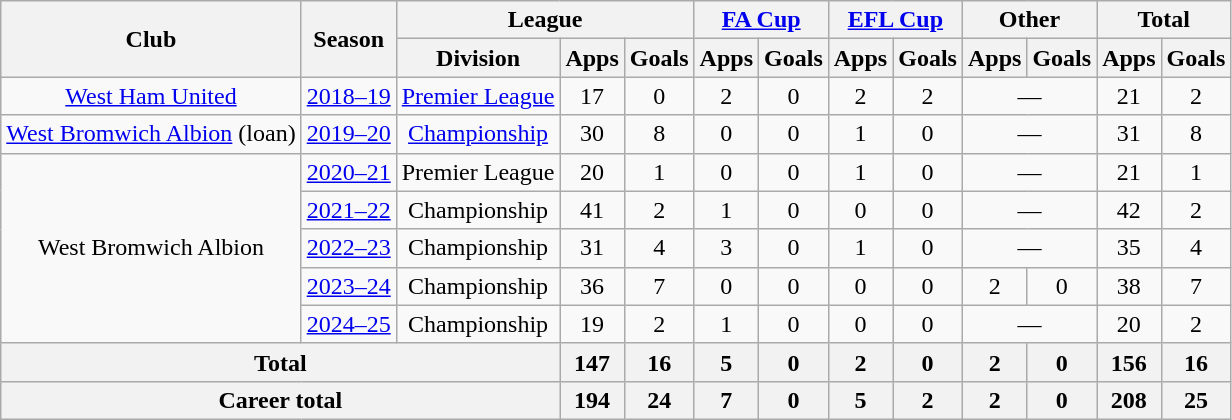<table class=wikitable style=text-align:center>
<tr>
<th rowspan=2>Club</th>
<th rowspan=2>Season</th>
<th colspan=3>League</th>
<th colspan=2><a href='#'>FA Cup</a></th>
<th colspan=2><a href='#'>EFL Cup</a></th>
<th colspan=2>Other</th>
<th colspan=2>Total</th>
</tr>
<tr>
<th>Division</th>
<th>Apps</th>
<th>Goals</th>
<th>Apps</th>
<th>Goals</th>
<th>Apps</th>
<th>Goals</th>
<th>Apps</th>
<th>Goals</th>
<th>Apps</th>
<th>Goals</th>
</tr>
<tr>
<td><a href='#'>West Ham United</a></td>
<td><a href='#'>2018–19</a></td>
<td><a href='#'>Premier League</a></td>
<td>17</td>
<td>0</td>
<td>2</td>
<td>0</td>
<td>2</td>
<td>2</td>
<td colspan="2">—</td>
<td>21</td>
<td>2</td>
</tr>
<tr>
<td><a href='#'>West Bromwich Albion</a> (loan)</td>
<td><a href='#'>2019–20</a></td>
<td><a href='#'>Championship</a></td>
<td>30</td>
<td>8</td>
<td>0</td>
<td>0</td>
<td>1</td>
<td>0</td>
<td colspan=2>—</td>
<td>31</td>
<td>8</td>
</tr>
<tr>
<td rowspan="5">West Bromwich Albion</td>
<td><a href='#'>2020–21</a></td>
<td>Premier League</td>
<td>20</td>
<td>1</td>
<td>0</td>
<td>0</td>
<td>1</td>
<td>0</td>
<td colspan=2>—</td>
<td>21</td>
<td>1</td>
</tr>
<tr>
<td><a href='#'>2021–22</a></td>
<td>Championship</td>
<td>41</td>
<td>2</td>
<td>1</td>
<td>0</td>
<td>0</td>
<td>0</td>
<td colspan=2>—</td>
<td>42</td>
<td>2</td>
</tr>
<tr>
<td><a href='#'>2022–23</a></td>
<td>Championship</td>
<td>31</td>
<td>4</td>
<td>3</td>
<td>0</td>
<td>1</td>
<td>0</td>
<td colspan=2>—</td>
<td>35</td>
<td>4</td>
</tr>
<tr>
<td><a href='#'>2023–24</a></td>
<td>Championship</td>
<td>36</td>
<td>7</td>
<td>0</td>
<td>0</td>
<td>0</td>
<td>0</td>
<td>2</td>
<td>0</td>
<td>38</td>
<td>7</td>
</tr>
<tr>
<td><a href='#'>2024–25</a></td>
<td>Championship</td>
<td>19</td>
<td>2</td>
<td>1</td>
<td>0</td>
<td>0</td>
<td>0</td>
<td colspan=2>—</td>
<td>20</td>
<td>2</td>
</tr>
<tr>
<th colspan=3>Total</th>
<th>147</th>
<th>16</th>
<th>5</th>
<th>0</th>
<th>2</th>
<th>0</th>
<th>2</th>
<th>0</th>
<th>156</th>
<th>16</th>
</tr>
<tr>
<th colspan="3">Career total</th>
<th>194</th>
<th>24</th>
<th>7</th>
<th>0</th>
<th>5</th>
<th>2</th>
<th>2</th>
<th>0</th>
<th>208</th>
<th>25</th>
</tr>
</table>
